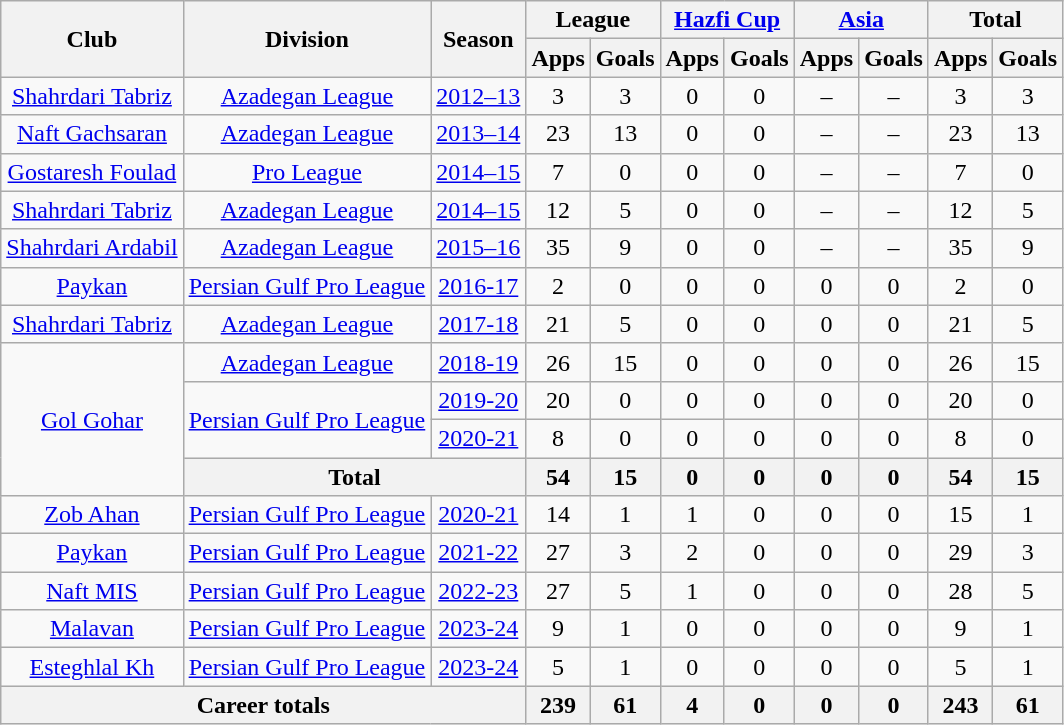<table class="wikitable" style="text-align: center;">
<tr>
<th rowspan="2">Club</th>
<th rowspan="2">Division</th>
<th rowspan="2">Season</th>
<th colspan="2">League</th>
<th colspan="2"><a href='#'>Hazfi Cup</a></th>
<th colspan="2"><a href='#'>Asia</a></th>
<th colspan="2">Total</th>
</tr>
<tr>
<th>Apps</th>
<th>Goals</th>
<th>Apps</th>
<th>Goals</th>
<th>Apps</th>
<th>Goals</th>
<th>Apps</th>
<th>Goals</th>
</tr>
<tr>
<td><a href='#'>Shahrdari Tabriz</a></td>
<td><a href='#'>Azadegan League</a></td>
<td><a href='#'>2012–13</a></td>
<td>3</td>
<td>3</td>
<td>0</td>
<td>0</td>
<td>–</td>
<td>–</td>
<td>3</td>
<td>3</td>
</tr>
<tr>
<td><a href='#'>Naft Gachsaran</a></td>
<td><a href='#'>Azadegan League</a></td>
<td><a href='#'>2013–14</a></td>
<td>23</td>
<td>13</td>
<td>0</td>
<td>0</td>
<td>–</td>
<td>–</td>
<td>23</td>
<td>13</td>
</tr>
<tr>
<td><a href='#'>Gostaresh Foulad</a></td>
<td><a href='#'>Pro League</a></td>
<td><a href='#'>2014–15</a></td>
<td>7</td>
<td>0</td>
<td>0</td>
<td>0</td>
<td>–</td>
<td>–</td>
<td>7</td>
<td>0</td>
</tr>
<tr>
<td><a href='#'>Shahrdari Tabriz</a></td>
<td><a href='#'>Azadegan League</a></td>
<td><a href='#'>2014–15</a></td>
<td>12</td>
<td>5</td>
<td>0</td>
<td>0</td>
<td>–</td>
<td>–</td>
<td>12</td>
<td>5</td>
</tr>
<tr>
<td><a href='#'>Shahrdari Ardabil</a></td>
<td><a href='#'>Azadegan League</a></td>
<td><a href='#'>2015–16</a></td>
<td>35</td>
<td>9</td>
<td>0</td>
<td>0</td>
<td>–</td>
<td>–</td>
<td>35</td>
<td>9</td>
</tr>
<tr>
<td><a href='#'>Paykan</a></td>
<td><a href='#'>Persian Gulf Pro League</a></td>
<td><a href='#'>2016-17</a></td>
<td>2</td>
<td>0</td>
<td>0</td>
<td>0</td>
<td>0</td>
<td>0</td>
<td>2</td>
<td>0</td>
</tr>
<tr>
<td><a href='#'>Shahrdari Tabriz</a></td>
<td><a href='#'>Azadegan League</a></td>
<td><a href='#'>2017-18</a></td>
<td>21</td>
<td>5</td>
<td>0</td>
<td>0</td>
<td>0</td>
<td>0</td>
<td>21</td>
<td>5</td>
</tr>
<tr>
<td rowspan="4"><a href='#'>Gol Gohar</a></td>
<td><a href='#'>Azadegan League</a></td>
<td><a href='#'>2018-19</a></td>
<td>26</td>
<td>15</td>
<td>0</td>
<td>0</td>
<td>0</td>
<td>0</td>
<td>26</td>
<td>15</td>
</tr>
<tr>
<td rowspan="2"><a href='#'>Persian Gulf Pro League</a></td>
<td><a href='#'>2019-20</a></td>
<td>20</td>
<td>0</td>
<td>0</td>
<td>0</td>
<td>0</td>
<td>0</td>
<td>20</td>
<td>0</td>
</tr>
<tr>
<td><a href='#'>2020-21</a></td>
<td>8</td>
<td>0</td>
<td>0</td>
<td>0</td>
<td>0</td>
<td>0</td>
<td>8</td>
<td>0</td>
</tr>
<tr>
<th colspan=2>Total</th>
<th>54</th>
<th>15</th>
<th>0</th>
<th>0</th>
<th>0</th>
<th>0</th>
<th>54</th>
<th>15</th>
</tr>
<tr>
<td><a href='#'>Zob Ahan</a></td>
<td><a href='#'>Persian Gulf Pro League</a></td>
<td><a href='#'>2020-21</a></td>
<td>14</td>
<td>1</td>
<td>1</td>
<td>0</td>
<td>0</td>
<td>0</td>
<td>15</td>
<td>1</td>
</tr>
<tr>
<td><a href='#'>Paykan</a></td>
<td><a href='#'>Persian Gulf Pro League</a></td>
<td><a href='#'>2021-22</a></td>
<td>27</td>
<td>3</td>
<td>2</td>
<td>0</td>
<td>0</td>
<td>0</td>
<td>29</td>
<td>3</td>
</tr>
<tr>
<td><a href='#'>Naft MIS</a></td>
<td><a href='#'>Persian Gulf Pro League</a></td>
<td><a href='#'>2022-23</a></td>
<td>27</td>
<td>5</td>
<td>1</td>
<td>0</td>
<td>0</td>
<td>0</td>
<td>28</td>
<td>5</td>
</tr>
<tr>
<td><a href='#'>Malavan</a></td>
<td><a href='#'>Persian Gulf Pro League</a></td>
<td><a href='#'>2023-24</a></td>
<td>9</td>
<td>1</td>
<td>0</td>
<td>0</td>
<td>0</td>
<td>0</td>
<td>9</td>
<td>1</td>
</tr>
<tr>
<td><a href='#'>Esteghlal Kh</a></td>
<td><a href='#'>Persian Gulf Pro League</a></td>
<td><a href='#'>2023-24</a></td>
<td>5</td>
<td>1</td>
<td>0</td>
<td>0</td>
<td>0</td>
<td>0</td>
<td>5</td>
<td>1</td>
</tr>
<tr>
<th colspan=3>Career totals</th>
<th>239</th>
<th>61</th>
<th>4</th>
<th>0</th>
<th>0</th>
<th>0</th>
<th>243</th>
<th>61</th>
</tr>
</table>
